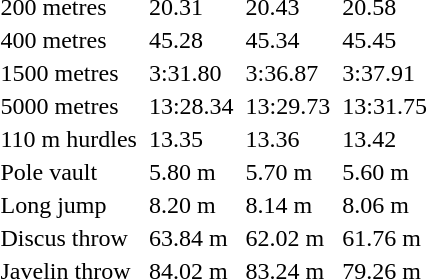<table>
<tr>
<td>200 metres</td>
<td></td>
<td>20.31</td>
<td></td>
<td>20.43</td>
<td></td>
<td>20.58</td>
</tr>
<tr>
<td>400 metres</td>
<td></td>
<td>45.28</td>
<td></td>
<td>45.34</td>
<td></td>
<td>45.45</td>
</tr>
<tr>
<td>1500 metres</td>
<td></td>
<td>3:31.80</td>
<td></td>
<td>3:36.87</td>
<td></td>
<td>3:37.91</td>
</tr>
<tr>
<td>5000 metres</td>
<td></td>
<td>13:28.34</td>
<td></td>
<td>13:29.73</td>
<td></td>
<td>13:31.75</td>
</tr>
<tr>
<td>110 m hurdles</td>
<td></td>
<td>13.35</td>
<td></td>
<td>13.36</td>
<td></td>
<td>13.42</td>
</tr>
<tr>
<td>Pole vault</td>
<td></td>
<td>5.80 m</td>
<td></td>
<td>5.70 m</td>
<td></td>
<td>5.60 m</td>
</tr>
<tr>
<td>Long jump</td>
<td></td>
<td>8.20 m</td>
<td></td>
<td>8.14 m</td>
<td></td>
<td>8.06 m</td>
</tr>
<tr>
<td>Discus throw</td>
<td></td>
<td>63.84 m</td>
<td></td>
<td>62.02 m</td>
<td></td>
<td>61.76 m</td>
</tr>
<tr>
<td>Javelin throw</td>
<td></td>
<td>84.02 m</td>
<td></td>
<td>83.24 m</td>
<td></td>
<td>79.26 m</td>
</tr>
</table>
